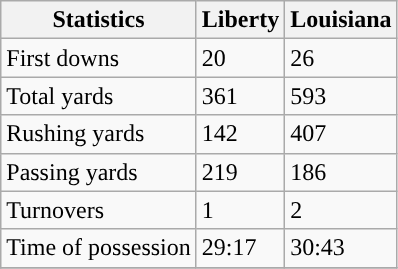<table class="wikitable">
<tr>
<th>Statistics</th>
<th>Liberty</th>
<th>Louisiana</th>
</tr>
<tr>
<td>First downs</td>
<td>20</td>
<td>26</td>
</tr>
<tr>
<td>Total yards</td>
<td>361</td>
<td>593</td>
</tr>
<tr>
<td>Rushing yards</td>
<td>142</td>
<td>407</td>
</tr>
<tr>
<td>Passing yards</td>
<td>219</td>
<td>186</td>
</tr>
<tr>
<td>Turnovers</td>
<td>1</td>
<td>2</td>
</tr>
<tr>
<td>Time of possession</td>
<td>29:17</td>
<td>30:43</td>
</tr>
<tr>
</tr>
</table>
